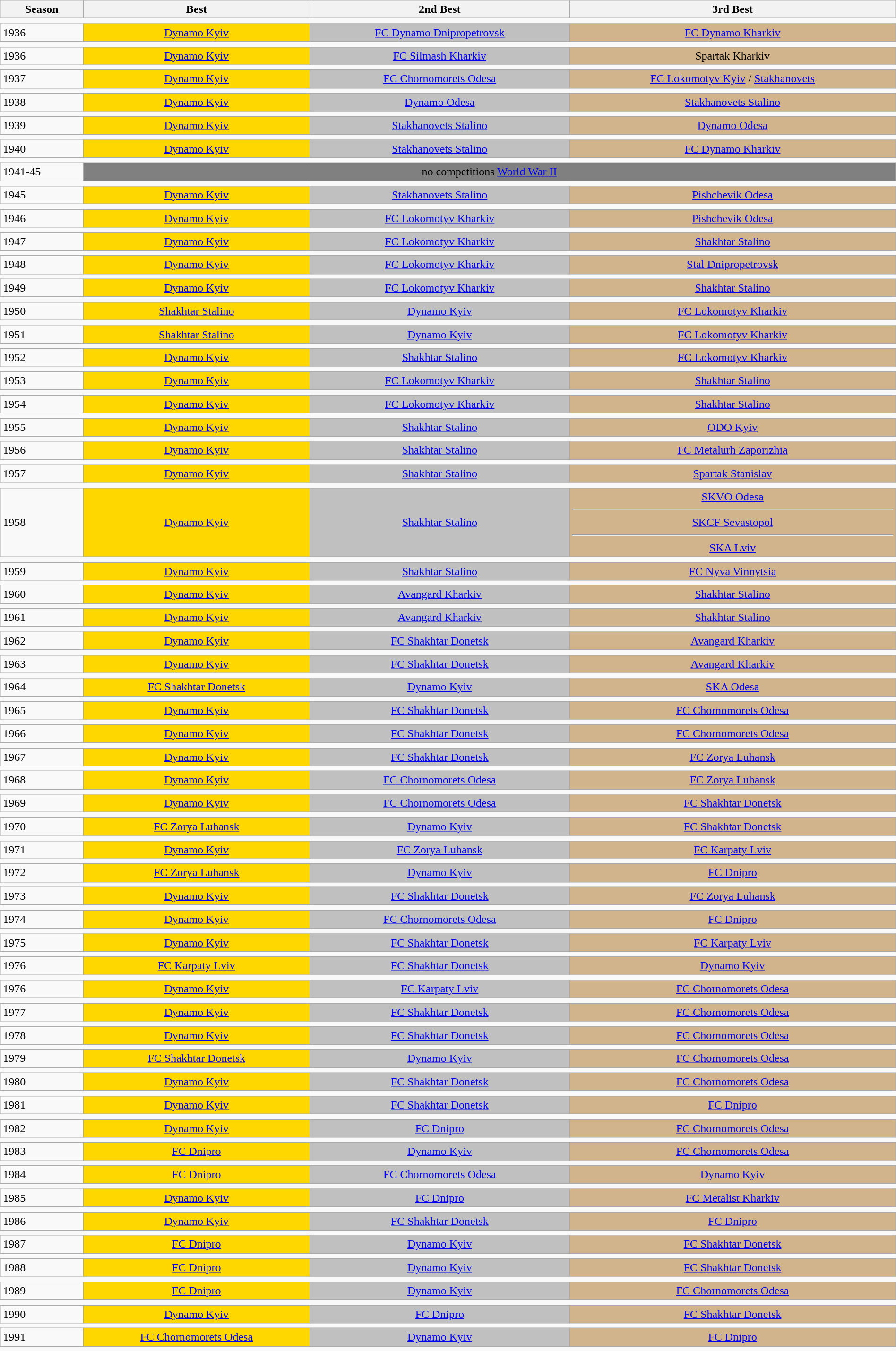<table class="wikitable" width=100% align=center style="border:2px black;">
<tr>
<th>Season</th>
<th>Best</th>
<th>2nd Best</th>
<th>3rd Best</th>
</tr>
<tr>
<td colspan=5 style="border:1px black;"></td>
</tr>
<tr>
<td>1936 </td>
<td align=center bgcolor=gold><a href='#'>Dynamo Kyiv</a></td>
<td align=center bgcolor=silver><a href='#'>FC Dynamo Dnipropetrovsk</a></td>
<td align=center bgcolor=tan><a href='#'>FC Dynamo Kharkiv</a></td>
</tr>
<tr>
<td colspan=5 style="border:1px black;"></td>
</tr>
<tr>
<td>1936 </td>
<td align=center bgcolor=gold><a href='#'>Dynamo Kyiv</a></td>
<td align=center bgcolor=silver><a href='#'>FC Silmash Kharkiv</a></td>
<td align=center bgcolor=tan>Spartak Kharkiv</td>
</tr>
<tr>
<td colspan=5 style="border:1px black;"></td>
</tr>
<tr>
<td>1937</td>
<td align=center bgcolor=gold><a href='#'>Dynamo Kyiv</a></td>
<td align=center bgcolor=silver><a href='#'>FC Chornomorets Odesa</a></td>
<td align=center bgcolor=tan><a href='#'>FC Lokomotyv Kyiv</a> / <a href='#'>Stakhanovets</a></td>
</tr>
<tr>
<td colspan=5 style="border:1px black;"></td>
</tr>
<tr>
<td>1938</td>
<td align=center bgcolor=gold><a href='#'>Dynamo Kyiv</a></td>
<td align=center bgcolor=silver><a href='#'>Dynamo Odesa</a></td>
<td align=center bgcolor=tan><a href='#'>Stakhanovets Stalino</a></td>
</tr>
<tr>
<td colspan=5 style="border:1px black;"></td>
</tr>
<tr>
<td>1939</td>
<td align=center bgcolor=gold><a href='#'>Dynamo Kyiv</a></td>
<td align=center bgcolor=silver><a href='#'>Stakhanovets Stalino</a></td>
<td align=center bgcolor=tan><a href='#'>Dynamo Odesa</a></td>
</tr>
<tr>
<td colspan=5 style="border:1px black;"></td>
</tr>
<tr>
<td>1940</td>
<td align=center bgcolor=gold><a href='#'>Dynamo Kyiv</a></td>
<td align=center bgcolor=silver><a href='#'>Stakhanovets Stalino</a></td>
<td align=center bgcolor=tan><a href='#'>FC Dynamo Kharkiv</a></td>
</tr>
<tr>
<td colspan=5 style="border:1px black;"></td>
</tr>
<tr>
<td>1941-45</td>
<td align=center bgcolor=grey colspan=4>no competitions <a href='#'>World War II</a></td>
</tr>
<tr>
<td colspan=5 style="border:1px black;"></td>
</tr>
<tr>
<td>1945</td>
<td align=center bgcolor=gold><a href='#'>Dynamo Kyiv</a></td>
<td align=center bgcolor=silver><a href='#'>Stakhanovets Stalino</a></td>
<td align=center bgcolor=tan><a href='#'>Pishchevik Odesa</a></td>
</tr>
<tr>
<td colspan=5 style="border:1px black;"></td>
</tr>
<tr>
<td>1946</td>
<td align=center bgcolor=gold><a href='#'>Dynamo Kyiv</a></td>
<td align=center bgcolor=silver><a href='#'>FC Lokomotyv Kharkiv</a></td>
<td align=center bgcolor=tan><a href='#'>Pishchevik Odesa</a></td>
</tr>
<tr>
<td colspan=5 style="border:1px black;"></td>
</tr>
<tr>
<td>1947</td>
<td align=center bgcolor=gold><a href='#'>Dynamo Kyiv</a></td>
<td align=center bgcolor=silver><a href='#'>FC Lokomotyv Kharkiv</a></td>
<td align=center bgcolor=tan><a href='#'>Shakhtar Stalino</a></td>
</tr>
<tr>
<td colspan=5 style="border:1px black;"></td>
</tr>
<tr>
<td>1948</td>
<td align=center bgcolor=gold><a href='#'>Dynamo Kyiv</a></td>
<td align=center bgcolor=silver><a href='#'>FC Lokomotyv Kharkiv</a></td>
<td align=center bgcolor=tan><a href='#'>Stal Dnipropetrovsk</a></td>
</tr>
<tr>
<td colspan=5 style="border:1px black;"></td>
</tr>
<tr>
<td>1949</td>
<td align=center bgcolor=gold><a href='#'>Dynamo Kyiv</a></td>
<td align=center bgcolor=silver><a href='#'>FC Lokomotyv Kharkiv</a></td>
<td align=center bgcolor=tan><a href='#'>Shakhtar Stalino</a></td>
</tr>
<tr>
<td colspan=5 style="border:1px black;"></td>
</tr>
<tr>
<td>1950</td>
<td align=center bgcolor=gold><a href='#'>Shakhtar Stalino</a></td>
<td align=center bgcolor=silver><a href='#'>Dynamo Kyiv</a></td>
<td align=center bgcolor=tan><a href='#'>FC Lokomotyv Kharkiv</a></td>
</tr>
<tr>
<td colspan=5 style="border:1px black;"></td>
</tr>
<tr>
<td>1951</td>
<td align=center bgcolor=gold><a href='#'>Shakhtar Stalino</a></td>
<td align=center bgcolor=silver><a href='#'>Dynamo Kyiv</a></td>
<td align=center bgcolor=tan><a href='#'>FC Lokomotyv Kharkiv</a></td>
</tr>
<tr>
<td colspan=5 style="border:1px black;"></td>
</tr>
<tr>
<td>1952</td>
<td align=center bgcolor=gold><a href='#'>Dynamo Kyiv</a></td>
<td align=center bgcolor=silver><a href='#'>Shakhtar Stalino</a></td>
<td align=center bgcolor=tan><a href='#'>FC Lokomotyv Kharkiv</a></td>
</tr>
<tr>
<td colspan=5 style="border:1px black;"></td>
</tr>
<tr>
<td>1953</td>
<td align=center bgcolor=gold><a href='#'>Dynamo Kyiv</a></td>
<td align=center bgcolor=silver><a href='#'>FC Lokomotyv Kharkiv</a></td>
<td align=center bgcolor=tan><a href='#'>Shakhtar Stalino</a></td>
</tr>
<tr>
<td colspan=5 style="border:1px black;"></td>
</tr>
<tr>
<td>1954</td>
<td align=center bgcolor=gold><a href='#'>Dynamo Kyiv</a></td>
<td align=center bgcolor=silver><a href='#'>FC Lokomotyv Kharkiv</a></td>
<td align=center bgcolor=tan><a href='#'>Shakhtar Stalino</a></td>
</tr>
<tr>
<td colspan=5 style="border:1px black;"></td>
</tr>
<tr>
<td>1955</td>
<td align=center bgcolor=gold><a href='#'>Dynamo Kyiv</a></td>
<td align=center bgcolor=silver><a href='#'>Shakhtar Stalino</a></td>
<td align=center bgcolor=tan><a href='#'>ODO Kyiv</a></td>
</tr>
<tr>
<td colspan=5 style="border:1px black;"></td>
</tr>
<tr>
<td>1956</td>
<td align=center bgcolor=gold><a href='#'>Dynamo Kyiv</a></td>
<td align=center bgcolor=silver><a href='#'>Shakhtar Stalino</a></td>
<td align=center bgcolor=tan><a href='#'>FC Metalurh Zaporizhia</a></td>
</tr>
<tr>
<td colspan=5 style="border:1px black;"></td>
</tr>
<tr>
<td>1957</td>
<td align=center bgcolor=gold><a href='#'>Dynamo Kyiv</a></td>
<td align=center bgcolor=silver><a href='#'>Shakhtar Stalino</a></td>
<td align=center bgcolor=tan><a href='#'>Spartak Stanislav</a></td>
</tr>
<tr>
<td colspan=5 style="border:1px black;"></td>
</tr>
<tr>
<td>1958</td>
<td align=center bgcolor=gold><a href='#'>Dynamo Kyiv</a></td>
<td align=center bgcolor=silver><a href='#'>Shakhtar Stalino</a></td>
<td align=center bgcolor=tan><a href='#'>SKVO Odesa</a><hr><a href='#'>SKCF Sevastopol</a><hr><a href='#'>SKA Lviv</a></td>
</tr>
<tr>
<td colspan=5 style="border:1px black;"></td>
</tr>
<tr>
<td>1959</td>
<td align=center bgcolor=gold><a href='#'>Dynamo Kyiv</a></td>
<td align=center bgcolor=silver><a href='#'>Shakhtar Stalino</a></td>
<td align=center bgcolor=tan><a href='#'>FC Nyva Vinnytsia</a></td>
</tr>
<tr>
<td colspan=5 style="border:1px black;"></td>
</tr>
<tr>
<td>1960</td>
<td align=center bgcolor=gold><a href='#'>Dynamo Kyiv</a></td>
<td align=center bgcolor=silver><a href='#'>Avangard Kharkiv</a></td>
<td align=center bgcolor=tan><a href='#'>Shakhtar Stalino</a></td>
</tr>
<tr>
<td colspan=5 style="border:1px black;"></td>
</tr>
<tr>
<td>1961</td>
<td align=center bgcolor=gold><a href='#'>Dynamo Kyiv</a></td>
<td align=center bgcolor=silver><a href='#'>Avangard Kharkiv</a></td>
<td align=center bgcolor=tan><a href='#'>Shakhtar Stalino</a></td>
</tr>
<tr>
<td colspan=5 style="border:1px black;"></td>
</tr>
<tr>
<td>1962</td>
<td align=center bgcolor=gold><a href='#'>Dynamo Kyiv</a></td>
<td align=center bgcolor=silver><a href='#'>FC Shakhtar Donetsk</a></td>
<td align=center bgcolor=tan><a href='#'>Avangard Kharkiv</a></td>
</tr>
<tr>
<td colspan=5 style="border:1px black;"></td>
</tr>
<tr>
<td>1963</td>
<td align=center bgcolor=gold><a href='#'>Dynamo Kyiv</a></td>
<td align=center bgcolor=silver><a href='#'>FC Shakhtar Donetsk</a></td>
<td align=center bgcolor=tan><a href='#'>Avangard Kharkiv</a></td>
</tr>
<tr>
<td colspan=5 style="border:1px black;"></td>
</tr>
<tr>
<td>1964</td>
<td align=center bgcolor=gold><a href='#'>FC Shakhtar Donetsk</a></td>
<td align=center bgcolor=silver><a href='#'>Dynamo Kyiv</a></td>
<td align=center bgcolor=tan><a href='#'>SKA Odesa</a></td>
</tr>
<tr>
<td colspan=5 style="border:1px black;"></td>
</tr>
<tr>
<td>1965</td>
<td align=center bgcolor=gold><a href='#'>Dynamo Kyiv</a></td>
<td align=center bgcolor=silver><a href='#'>FC Shakhtar Donetsk</a></td>
<td align=center bgcolor=tan><a href='#'>FC Chornomorets Odesa</a></td>
</tr>
<tr>
<td colspan=5 style="border:1px black;"></td>
</tr>
<tr>
<td>1966</td>
<td align=center bgcolor=gold><a href='#'>Dynamo Kyiv</a></td>
<td align=center bgcolor=silver><a href='#'>FC Shakhtar Donetsk</a></td>
<td align=center bgcolor=tan><a href='#'>FC Chornomorets Odesa</a></td>
</tr>
<tr>
<td colspan=5 style="border:1px black;"></td>
</tr>
<tr>
<td>1967</td>
<td align=center bgcolor=gold><a href='#'>Dynamo Kyiv</a></td>
<td align=center bgcolor=silver><a href='#'>FC Shakhtar Donetsk</a></td>
<td align=center bgcolor=tan><a href='#'>FC Zorya Luhansk</a></td>
</tr>
<tr>
<td colspan=5 style="border:1px black;"></td>
</tr>
<tr>
<td>1968</td>
<td align=center bgcolor=gold><a href='#'>Dynamo Kyiv</a></td>
<td align=center bgcolor=silver><a href='#'>FC Chornomorets Odesa</a></td>
<td align=center bgcolor=tan><a href='#'>FC Zorya Luhansk</a></td>
</tr>
<tr>
<td colspan=5 style="border:1px black;"></td>
</tr>
<tr>
<td>1969</td>
<td align=center bgcolor=gold><a href='#'>Dynamo Kyiv</a></td>
<td align=center bgcolor=silver><a href='#'>FC Chornomorets Odesa</a></td>
<td align=center bgcolor=tan><a href='#'>FC Shakhtar Donetsk</a></td>
</tr>
<tr>
<td colspan=5 style="border:1px black;"></td>
</tr>
<tr>
<td>1970</td>
<td align=center bgcolor=gold><a href='#'>FC Zorya Luhansk</a></td>
<td align=center bgcolor=silver><a href='#'>Dynamo Kyiv</a></td>
<td align=center bgcolor=tan><a href='#'>FC Shakhtar Donetsk</a></td>
</tr>
<tr>
<td colspan=5 style="border:1px black;"></td>
</tr>
<tr>
<td>1971</td>
<td align=center bgcolor=gold><a href='#'>Dynamo Kyiv</a></td>
<td align=center bgcolor=silver><a href='#'>FC Zorya Luhansk</a></td>
<td align=center bgcolor=tan><a href='#'>FC Karpaty Lviv</a></td>
</tr>
<tr>
<td colspan=5 style="border:1px black;"></td>
</tr>
<tr>
<td>1972</td>
<td align=center bgcolor=gold><a href='#'>FC Zorya Luhansk</a></td>
<td align=center bgcolor=silver><a href='#'>Dynamo Kyiv</a></td>
<td align=center bgcolor=tan><a href='#'>FC Dnipro</a></td>
</tr>
<tr>
<td colspan=5 style="border:1px black;"></td>
</tr>
<tr>
<td>1973</td>
<td align=center bgcolor=gold><a href='#'>Dynamo Kyiv</a></td>
<td align=center bgcolor=silver><a href='#'>FC Shakhtar Donetsk</a></td>
<td align=center bgcolor=tan><a href='#'>FC Zorya Luhansk</a></td>
</tr>
<tr>
<td colspan=5 style="border:1px black;"></td>
</tr>
<tr>
<td>1974</td>
<td align=center bgcolor=gold><a href='#'>Dynamo Kyiv</a></td>
<td align=center bgcolor=silver><a href='#'>FC Chornomorets Odesa</a></td>
<td align=center bgcolor=tan><a href='#'>FC Dnipro</a></td>
</tr>
<tr>
<td colspan=5 style="border:1px black;"></td>
</tr>
<tr>
<td>1975</td>
<td align=center bgcolor=gold><a href='#'>Dynamo Kyiv</a></td>
<td align=center bgcolor=silver><a href='#'>FC Shakhtar Donetsk</a></td>
<td align=center bgcolor=tan><a href='#'>FC Karpaty Lviv</a></td>
</tr>
<tr>
<td colspan=5 style="border:1px black;"></td>
</tr>
<tr>
<td>1976 </td>
<td align=center bgcolor=gold><a href='#'>FC Karpaty Lviv</a></td>
<td align=center bgcolor=silver><a href='#'>FC Shakhtar Donetsk</a></td>
<td align=center bgcolor=tan><a href='#'>Dynamo Kyiv</a></td>
</tr>
<tr>
<td colspan=5 style="border:1px black;"></td>
</tr>
<tr>
<td>1976 </td>
<td align=center bgcolor=gold><a href='#'>Dynamo Kyiv</a></td>
<td align=center bgcolor=silver><a href='#'>FC Karpaty Lviv</a></td>
<td align=center bgcolor=tan><a href='#'>FC Chornomorets Odesa</a></td>
</tr>
<tr>
<td colspan=5 style="border:1px black;"></td>
</tr>
<tr>
<td>1977</td>
<td align=center bgcolor=gold><a href='#'>Dynamo Kyiv</a></td>
<td align=center bgcolor=silver><a href='#'>FC Shakhtar Donetsk</a></td>
<td align=center bgcolor=tan><a href='#'>FC Chornomorets Odesa</a></td>
</tr>
<tr>
<td colspan=5 style="border:1px black;"></td>
</tr>
<tr>
<td>1978</td>
<td align=center bgcolor=gold><a href='#'>Dynamo Kyiv</a></td>
<td align=center bgcolor=silver><a href='#'>FC Shakhtar Donetsk</a></td>
<td align=center bgcolor=tan><a href='#'>FC Chornomorets Odesa</a></td>
</tr>
<tr>
<td colspan=5 style="border:1px black;"></td>
</tr>
<tr>
<td>1979</td>
<td align=center bgcolor=gold><a href='#'>FC Shakhtar Donetsk</a></td>
<td align=center bgcolor=silver><a href='#'>Dynamo Kyiv</a></td>
<td align=center bgcolor=tan><a href='#'>FC Chornomorets Odesa</a></td>
</tr>
<tr>
<td colspan=5 style="border:1px black;"></td>
</tr>
<tr>
<td>1980</td>
<td align=center bgcolor=gold><a href='#'>Dynamo Kyiv</a></td>
<td align=center bgcolor=silver><a href='#'>FC Shakhtar Donetsk</a></td>
<td align=center bgcolor=tan><a href='#'>FC Chornomorets Odesa</a></td>
</tr>
<tr>
<td colspan=5 style="border:1px black;"></td>
</tr>
<tr>
<td>1981</td>
<td align=center bgcolor=gold><a href='#'>Dynamo Kyiv</a></td>
<td align=center bgcolor=silver><a href='#'>FC Shakhtar Donetsk</a></td>
<td align=center bgcolor=tan><a href='#'>FC Dnipro</a></td>
</tr>
<tr>
<td colspan=5 style="border:1px black;"></td>
</tr>
<tr>
<td>1982</td>
<td align=center bgcolor=gold><a href='#'>Dynamo Kyiv</a></td>
<td align=center bgcolor=silver><a href='#'>FC Dnipro</a></td>
<td align=center bgcolor=tan><a href='#'>FC Chornomorets Odesa</a></td>
</tr>
<tr>
<td colspan=5 style="border:1px black;"></td>
</tr>
<tr>
<td>1983</td>
<td align=center bgcolor=gold><a href='#'>FC Dnipro</a></td>
<td align=center bgcolor=silver><a href='#'>Dynamo Kyiv</a></td>
<td align=center bgcolor=tan><a href='#'>FC Chornomorets Odesa</a></td>
</tr>
<tr>
<td colspan=5 style="border:1px black;"></td>
</tr>
<tr>
<td>1984</td>
<td align=center bgcolor=gold><a href='#'>FC Dnipro</a></td>
<td align=center bgcolor=silver><a href='#'>FC Chornomorets Odesa</a></td>
<td align=center bgcolor=tan><a href='#'>Dynamo Kyiv</a></td>
</tr>
<tr>
<td colspan=5 style="border:1px black;"></td>
</tr>
<tr>
<td>1985</td>
<td align=center bgcolor=gold><a href='#'>Dynamo Kyiv</a></td>
<td align=center bgcolor=silver><a href='#'>FC Dnipro</a></td>
<td align=center bgcolor=tan><a href='#'>FC Metalist Kharkiv</a></td>
</tr>
<tr>
<td colspan=5 style="border:1px black;"></td>
</tr>
<tr>
<td>1986</td>
<td align=center bgcolor=gold><a href='#'>Dynamo Kyiv</a></td>
<td align=center bgcolor=silver><a href='#'>FC Shakhtar Donetsk</a></td>
<td align=center bgcolor=tan><a href='#'>FC Dnipro</a></td>
</tr>
<tr>
<td colspan=5 style="border:1px black;"></td>
</tr>
<tr>
<td>1987</td>
<td align=center bgcolor=gold><a href='#'>FC Dnipro</a></td>
<td align=center bgcolor=silver><a href='#'>Dynamo Kyiv</a></td>
<td align=center bgcolor=tan><a href='#'>FC Shakhtar Donetsk</a></td>
</tr>
<tr>
<td colspan=5 style="border:1px black;"></td>
</tr>
<tr>
<td>1988</td>
<td align=center bgcolor=gold><a href='#'>FC Dnipro</a></td>
<td align=center bgcolor=silver><a href='#'>Dynamo Kyiv</a></td>
<td align=center bgcolor=tan><a href='#'>FC Shakhtar Donetsk</a></td>
</tr>
<tr>
<td colspan=5 style="border:1px black;"></td>
</tr>
<tr>
<td>1989</td>
<td align=center bgcolor=gold><a href='#'>FC Dnipro</a></td>
<td align=center bgcolor=silver><a href='#'>Dynamo Kyiv</a></td>
<td align=center bgcolor=tan><a href='#'>FC Chornomorets Odesa</a></td>
</tr>
<tr>
<td colspan=5 style="border:1px black;"></td>
</tr>
<tr>
<td>1990</td>
<td align=center bgcolor=gold><a href='#'>Dynamo Kyiv</a></td>
<td align=center bgcolor=silver><a href='#'>FC Dnipro</a></td>
<td align=center bgcolor=tan><a href='#'>FC Shakhtar Donetsk</a></td>
</tr>
<tr>
<td colspan=5 style="border:1px black;"></td>
</tr>
<tr>
<td>1991</td>
<td align=center bgcolor=gold><a href='#'>FC Chornomorets Odesa</a></td>
<td align=center bgcolor=silver><a href='#'>Dynamo Kyiv</a></td>
<td align=center bgcolor=tan><a href='#'>FC Dnipro</a></td>
</tr>
<tr>
<td colspan=5 style="border:1px black;"></td>
</tr>
</table>
